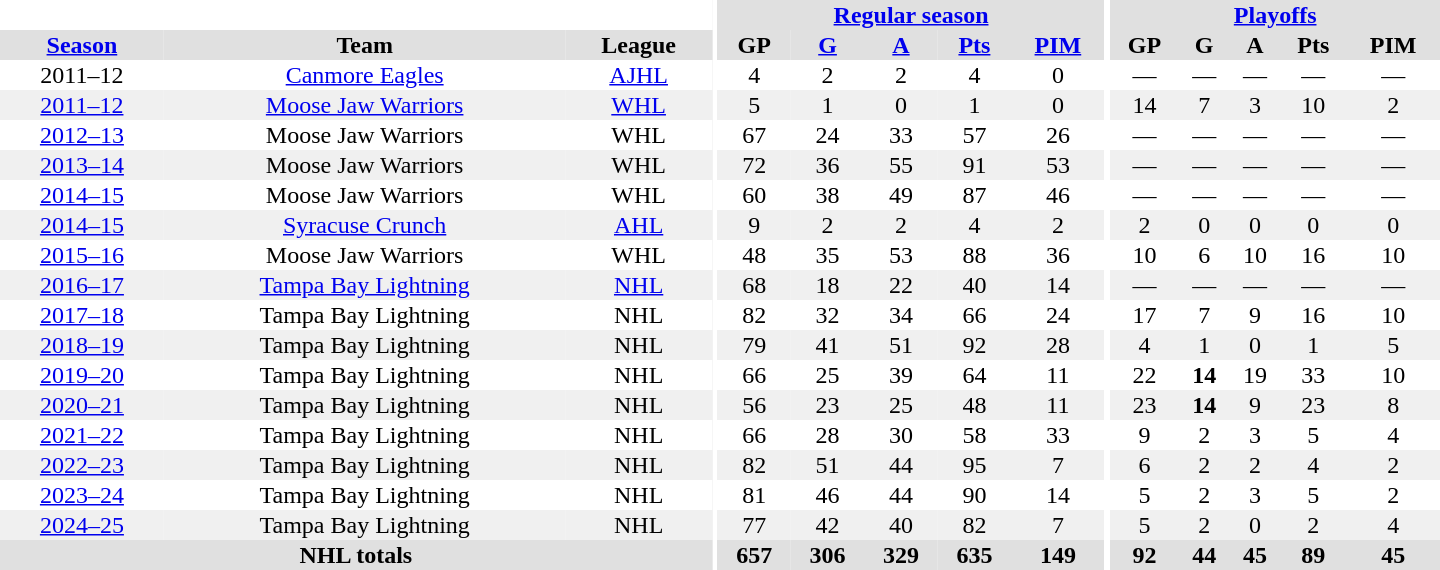<table border="0" cellpadding="1" cellspacing="0" style="text-align:center; width:60em">
<tr bgcolor="#e0e0e0">
<th colspan="3"  bgcolor="#ffffff"></th>
<th rowspan="99" bgcolor="#ffffff"></th>
<th colspan="5"><a href='#'>Regular season</a></th>
<th rowspan="99" bgcolor="#ffffff"></th>
<th colspan="5"><a href='#'>Playoffs</a></th>
</tr>
<tr bgcolor="#e0e0e0">
<th><a href='#'>Season</a></th>
<th>Team</th>
<th>League</th>
<th>GP</th>
<th><a href='#'>G</a></th>
<th><a href='#'>A</a></th>
<th><a href='#'>Pts</a></th>
<th><a href='#'>PIM</a></th>
<th>GP</th>
<th>G</th>
<th>A</th>
<th>Pts</th>
<th>PIM</th>
</tr>
<tr ALIGN="center">
<td>2011–12</td>
<td><a href='#'>Canmore Eagles</a></td>
<td><a href='#'>AJHL</a></td>
<td>4</td>
<td>2</td>
<td>2</td>
<td>4</td>
<td>0</td>
<td>—</td>
<td>—</td>
<td>—</td>
<td>—</td>
<td>—</td>
</tr>
<tr ALIGN="center" bgcolor="#f0f0f0">
<td><a href='#'>2011–12</a></td>
<td><a href='#'>Moose Jaw Warriors</a></td>
<td><a href='#'>WHL</a></td>
<td>5</td>
<td>1</td>
<td>0</td>
<td>1</td>
<td>0</td>
<td>14</td>
<td>7</td>
<td>3</td>
<td>10</td>
<td>2</td>
</tr>
<tr ALIGN="center">
<td><a href='#'>2012–13</a></td>
<td>Moose Jaw Warriors</td>
<td>WHL</td>
<td>67</td>
<td>24</td>
<td>33</td>
<td>57</td>
<td>26</td>
<td>—</td>
<td>—</td>
<td>—</td>
<td>—</td>
<td>—</td>
</tr>
<tr ALIGN="center" bgcolor="#f0f0f0">
<td><a href='#'>2013–14</a></td>
<td>Moose Jaw Warriors</td>
<td>WHL</td>
<td>72</td>
<td>36</td>
<td>55</td>
<td>91</td>
<td>53</td>
<td>—</td>
<td>—</td>
<td>—</td>
<td>—</td>
<td>—</td>
</tr>
<tr ALIGN="center">
<td><a href='#'>2014–15</a></td>
<td>Moose Jaw Warriors</td>
<td>WHL</td>
<td>60</td>
<td>38</td>
<td>49</td>
<td>87</td>
<td>46</td>
<td>—</td>
<td>—</td>
<td>—</td>
<td>—</td>
<td>—</td>
</tr>
<tr ALIGN="center" bgcolor="#f0f0f0">
<td><a href='#'>2014–15</a></td>
<td><a href='#'>Syracuse Crunch</a></td>
<td><a href='#'>AHL</a></td>
<td>9</td>
<td>2</td>
<td>2</td>
<td>4</td>
<td>2</td>
<td>2</td>
<td>0</td>
<td>0</td>
<td>0</td>
<td>0</td>
</tr>
<tr ALIGN="center">
<td><a href='#'>2015–16</a></td>
<td>Moose Jaw Warriors</td>
<td>WHL</td>
<td>48</td>
<td>35</td>
<td>53</td>
<td>88</td>
<td>36</td>
<td>10</td>
<td>6</td>
<td>10</td>
<td>16</td>
<td>10</td>
</tr>
<tr ALIGN="center" bgcolor="#f0f0f0">
<td><a href='#'>2016–17</a></td>
<td><a href='#'>Tampa Bay Lightning</a></td>
<td><a href='#'>NHL</a></td>
<td>68</td>
<td>18</td>
<td>22</td>
<td>40</td>
<td>14</td>
<td>—</td>
<td>—</td>
<td>—</td>
<td>—</td>
<td>—</td>
</tr>
<tr>
<td><a href='#'>2017–18</a></td>
<td>Tampa Bay Lightning</td>
<td>NHL</td>
<td>82</td>
<td>32</td>
<td>34</td>
<td>66</td>
<td>24</td>
<td>17</td>
<td>7</td>
<td>9</td>
<td>16</td>
<td>10</td>
</tr>
<tr ALIGN="center" bgcolor="#f0f0f0">
<td><a href='#'>2018–19</a></td>
<td>Tampa Bay Lightning</td>
<td>NHL</td>
<td>79</td>
<td>41</td>
<td>51</td>
<td>92</td>
<td>28</td>
<td>4</td>
<td>1</td>
<td>0</td>
<td>1</td>
<td>5</td>
</tr>
<tr>
<td><a href='#'>2019–20</a></td>
<td>Tampa Bay Lightning</td>
<td>NHL</td>
<td>66</td>
<td>25</td>
<td>39</td>
<td>64</td>
<td>11</td>
<td>22</td>
<td><strong>14</strong></td>
<td>19</td>
<td>33</td>
<td>10</td>
</tr>
<tr ALIGN="center" bgcolor="#f0f0f0">
<td><a href='#'>2020–21</a></td>
<td>Tampa Bay Lightning</td>
<td>NHL</td>
<td>56</td>
<td>23</td>
<td>25</td>
<td>48</td>
<td>11</td>
<td>23</td>
<td><strong>14</strong></td>
<td>9</td>
<td>23</td>
<td>8</td>
</tr>
<tr>
<td><a href='#'>2021–22</a></td>
<td>Tampa Bay Lightning</td>
<td>NHL</td>
<td>66</td>
<td>28</td>
<td>30</td>
<td>58</td>
<td>33</td>
<td>9</td>
<td>2</td>
<td>3</td>
<td>5</td>
<td>4</td>
</tr>
<tr ALIGN="center" bgcolor="#f0f0f0">
<td><a href='#'>2022–23</a></td>
<td>Tampa Bay Lightning</td>
<td>NHL</td>
<td>82</td>
<td>51</td>
<td>44</td>
<td>95</td>
<td>7</td>
<td>6</td>
<td>2</td>
<td>2</td>
<td>4</td>
<td>2</td>
</tr>
<tr>
<td><a href='#'>2023–24</a></td>
<td>Tampa Bay Lightning</td>
<td>NHL</td>
<td>81</td>
<td>46</td>
<td>44</td>
<td>90</td>
<td>14</td>
<td>5</td>
<td>2</td>
<td>3</td>
<td>5</td>
<td>2</td>
</tr>
<tr ALIGN="center" bgcolor="#f0f0f0">
<td><a href='#'>2024–25</a></td>
<td>Tampa Bay Lightning</td>
<td>NHL</td>
<td>77</td>
<td>42</td>
<td>40</td>
<td>82</td>
<td>7</td>
<td>5</td>
<td>2</td>
<td>0</td>
<td>2</td>
<td>4</td>
</tr>
<tr ALIGN="center" bgcolor="#e0e0e0">
<th colspan="3">NHL totals</th>
<th>657</th>
<th>306</th>
<th>329</th>
<th>635</th>
<th>149</th>
<th>92</th>
<th>44</th>
<th>45</th>
<th>89</th>
<th>45</th>
</tr>
</table>
